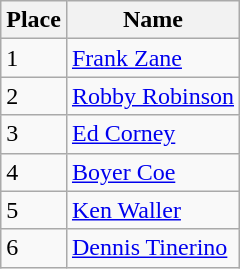<table class="wikitable">
<tr>
<th>Place</th>
<th>Name</th>
</tr>
<tr>
<td>1</td>
<td> <a href='#'>Frank Zane</a></td>
</tr>
<tr>
<td>2</td>
<td> <a href='#'>Robby Robinson</a></td>
</tr>
<tr>
<td>3</td>
<td> <a href='#'>Ed Corney</a></td>
</tr>
<tr>
<td>4</td>
<td> <a href='#'>Boyer Coe</a></td>
</tr>
<tr>
<td>5</td>
<td> <a href='#'>Ken Waller</a></td>
</tr>
<tr>
<td>6</td>
<td> <a href='#'>Dennis Tinerino</a></td>
</tr>
</table>
